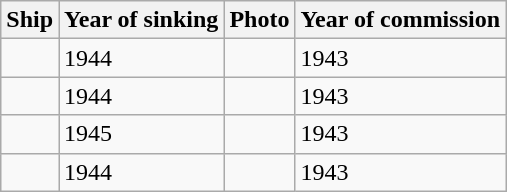<table class="wikitable">
<tr>
<th>Ship</th>
<th>Year of sinking</th>
<th>Photo</th>
<th>Year of commission</th>
</tr>
<tr>
<td></td>
<td>1944</td>
<td></td>
<td>1943</td>
</tr>
<tr>
<td></td>
<td>1944</td>
<td></td>
<td>1943</td>
</tr>
<tr>
<td></td>
<td>1945</td>
<td></td>
<td>1943</td>
</tr>
<tr>
<td></td>
<td>1944</td>
<td></td>
<td>1943</td>
</tr>
</table>
